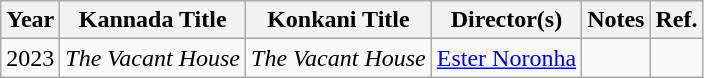<table class="wikitable">
<tr>
<th>Year</th>
<th>Kannada Title</th>
<th>Konkani Title</th>
<th>Director(s)</th>
<th>Notes</th>
<th>Ref.</th>
</tr>
<tr>
<td>2023</td>
<td><em>The Vacant House</em></td>
<td><em>The Vacant House</em></td>
<td><a href='#'>Ester Noronha</a></td>
<td></td>
<td></td>
</tr>
</table>
